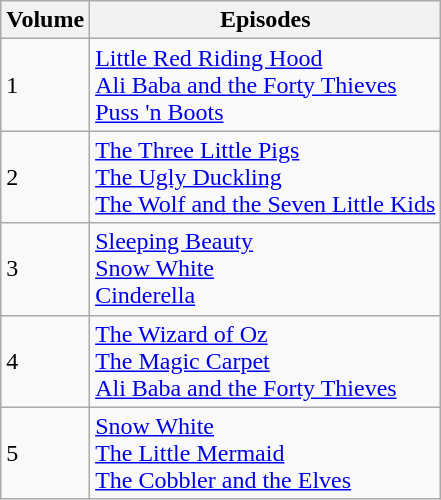<table class="wikitable">
<tr>
<th>Volume</th>
<th>Episodes</th>
</tr>
<tr>
<td>1</td>
<td><a href='#'>Little Red Riding Hood</a><br><a href='#'>Ali Baba and the Forty Thieves</a><br><a href='#'>Puss 'n Boots</a></td>
</tr>
<tr>
<td>2</td>
<td><a href='#'>The Three Little Pigs</a><br><a href='#'>The Ugly Duckling</a><br><a href='#'>The Wolf and the Seven Little Kids</a></td>
</tr>
<tr>
<td>3</td>
<td><a href='#'>Sleeping Beauty</a><br><a href='#'>Snow White</a><br><a href='#'>Cinderella</a></td>
</tr>
<tr>
<td>4</td>
<td><a href='#'>The Wizard of Oz</a><br><a href='#'>The Magic Carpet</a><br><a href='#'>Ali Baba and the Forty Thieves</a></td>
</tr>
<tr>
<td>5</td>
<td><a href='#'>Snow White</a><br><a href='#'>The Little Mermaid</a><br><a href='#'>The Cobbler and the Elves</a></td>
</tr>
</table>
